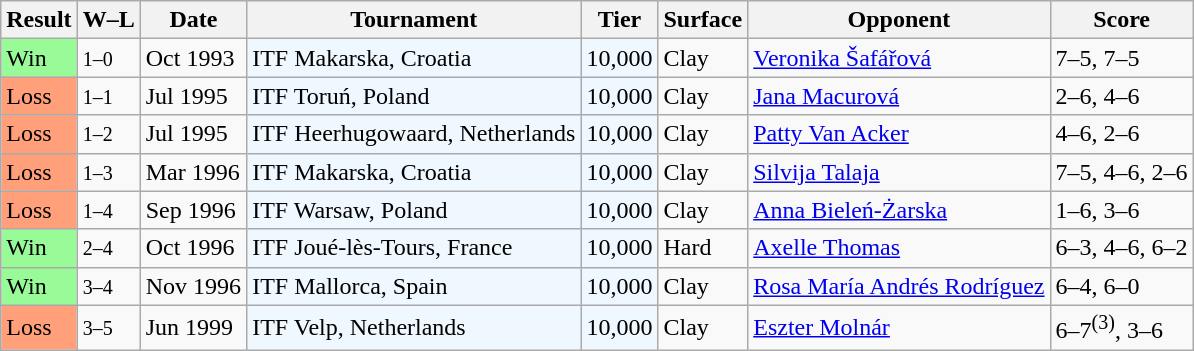<table class="sortable wikitable">
<tr>
<th>Result</th>
<th class="unsortable">W–L</th>
<th>Date</th>
<th>Tournament</th>
<th>Tier</th>
<th>Surface</th>
<th>Opponent</th>
<th class="unsortable">Score</th>
</tr>
<tr>
<td bgcolor=98FB98>Win</td>
<td><small>1–0</small></td>
<td>Oct 1993</td>
<td style="background:#f0f8ff;">ITF Makarska, Croatia</td>
<td style="background:#f0f8ff;">10,000</td>
<td>Clay</td>
<td> <a href='#'>Veronika Šafářová</a></td>
<td>7–5, 7–5</td>
</tr>
<tr>
<td bgcolor="FFA07A">Loss</td>
<td><small>1–1</small></td>
<td>Jul 1995</td>
<td style="background:#f0f8ff;">ITF Toruń, Poland</td>
<td style="background:#f0f8ff;">10,000</td>
<td>Clay</td>
<td> <a href='#'>Jana Macurová</a></td>
<td>2–6, 4–6</td>
</tr>
<tr>
<td bgcolor="FFA07A">Loss</td>
<td><small>1–2</small></td>
<td>Jul 1995</td>
<td style="background:#f0f8ff;">ITF Heerhugowaard, Netherlands</td>
<td style="background:#f0f8ff;">10,000</td>
<td>Clay</td>
<td> <a href='#'>Patty Van Acker</a></td>
<td>4–6, 2–6</td>
</tr>
<tr>
<td bgcolor="FFA07A">Loss</td>
<td><small>1–3</small></td>
<td>Mar 1996</td>
<td style="background:#f0f8ff;">ITF Makarska, Croatia</td>
<td style="background:#f0f8ff;">10,000</td>
<td>Clay</td>
<td> <a href='#'>Silvija Talaja</a></td>
<td>7–5, 4–6, 2–6</td>
</tr>
<tr>
<td bgcolor="FFA07A">Loss</td>
<td><small>1–4</small></td>
<td>Sep 1996</td>
<td style="background:#f0f8ff;">ITF Warsaw, Poland</td>
<td style="background:#f0f8ff;">10,000</td>
<td>Clay</td>
<td> <a href='#'>Anna Bieleń-Żarska</a></td>
<td>1–6, 3–6</td>
</tr>
<tr>
<td bgcolor=98FB98>Win</td>
<td><small>2–4</small></td>
<td>Oct 1996</td>
<td style="background:#f0f8ff;">ITF Joué-lès-Tours, France</td>
<td style="background:#f0f8ff;">10,000</td>
<td>Hard</td>
<td> <a href='#'>Axelle Thomas</a></td>
<td>6–3, 4–6, 6–2</td>
</tr>
<tr>
<td bgcolor=98FB98>Win</td>
<td><small>3–4</small></td>
<td>Nov 1996</td>
<td style="background:#f0f8ff;">ITF Mallorca, Spain</td>
<td style="background:#f0f8ff;">10,000</td>
<td>Clay</td>
<td> <a href='#'>Rosa María Andrés Rodríguez</a></td>
<td>6–4, 6–0</td>
</tr>
<tr>
<td bgcolor="FFA07A">Loss</td>
<td><small>3–5</small></td>
<td>Jun 1999</td>
<td style="background:#f0f8ff;">ITF Velp, Netherlands</td>
<td style="background:#f0f8ff;">10,000</td>
<td>Clay</td>
<td> <a href='#'>Eszter Molnár</a></td>
<td>6–7<sup>(3)</sup>, 3–6</td>
</tr>
</table>
